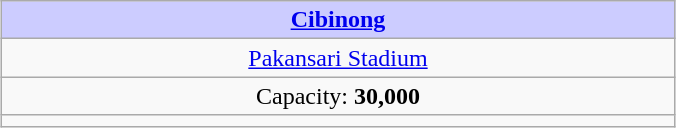<table class="wikitable" style="margin:1em auto; text-align:center" width="450px">
<tr>
<th colspan=3 style = "background-color:#CCCCFF"> <a href='#'>Cibinong</a></th>
</tr>
<tr>
<td colspan=3><a href='#'>Pakansari Stadium</a></td>
</tr>
<tr>
<td colspan=3>Capacity: <strong>30,000</strong></td>
</tr>
<tr>
<td colspan=3></td>
</tr>
</table>
